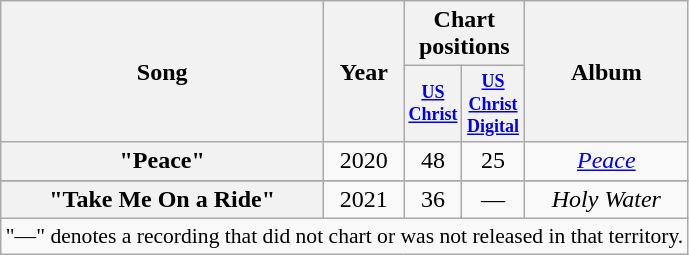<table class="wikitable plainrowheaders" style="text-align:center;">
<tr>
<th rowspan="2">Song</th>
<th rowspan="2">Year</th>
<th colspan="2">Chart positions</th>
<th rowspan="2">Album</th>
</tr>
<tr style="font-size:smaller;">
<th scope="col" style="width:2.5em;font-size:90%;"><a href='#'>US<br>Christ</a><br></th>
<th scope="col" style="width:3em;font-size:90%;"><a href='#'>US<br>Christ Digital</a><br></th>
</tr>
<tr>
<th scope="row">"Peace" <br></th>
<td>2020</td>
<td>48</td>
<td>25</td>
<td><em><a href='#'>Peace</a></em></td>
</tr>
<tr>
</tr>
<tr>
<th scope="row">"Take Me On a Ride"</th>
<td>2021</td>
<td>36</td>
<td>—</td>
<td><em>Holy Water</em></td>
</tr>
<tr>
<td colspan="5" style="font-size:90%">"—" denotes a recording that did not chart or was not released in that territory.</td>
</tr>
</table>
